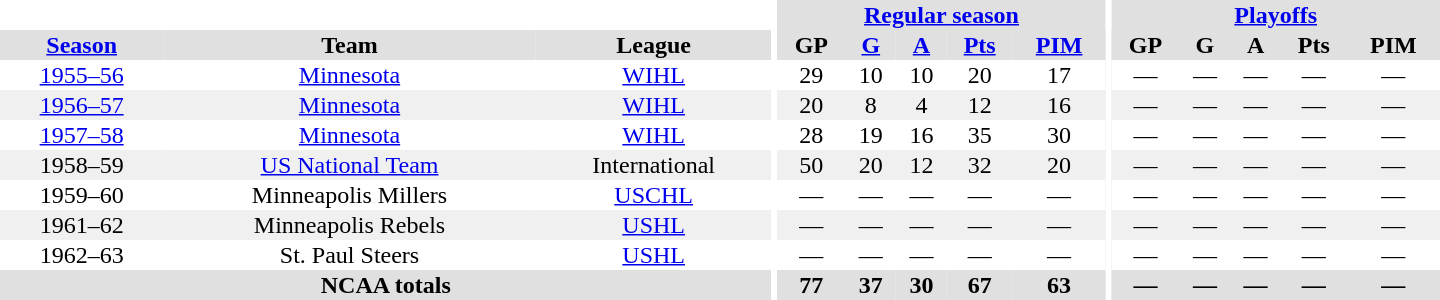<table border="0" cellpadding="1" cellspacing="0" style="text-align:center; width:60em">
<tr bgcolor="#e0e0e0">
<th colspan="3" bgcolor="#ffffff"></th>
<th rowspan="99" bgcolor="#ffffff"></th>
<th colspan="5"><a href='#'>Regular season</a></th>
<th rowspan="99" bgcolor="#ffffff"></th>
<th colspan="5"><a href='#'>Playoffs</a></th>
</tr>
<tr bgcolor="#e0e0e0">
<th><a href='#'>Season</a></th>
<th>Team</th>
<th>League</th>
<th>GP</th>
<th><a href='#'>G</a></th>
<th><a href='#'>A</a></th>
<th><a href='#'>Pts</a></th>
<th><a href='#'>PIM</a></th>
<th>GP</th>
<th>G</th>
<th>A</th>
<th>Pts</th>
<th>PIM</th>
</tr>
<tr>
<td><a href='#'>1955–56</a></td>
<td><a href='#'>Minnesota</a></td>
<td><a href='#'>WIHL</a></td>
<td>29</td>
<td>10</td>
<td>10</td>
<td>20</td>
<td>17</td>
<td>—</td>
<td>—</td>
<td>—</td>
<td>—</td>
<td>—</td>
</tr>
<tr bgcolor="f0f0f0">
<td><a href='#'>1956–57</a></td>
<td><a href='#'>Minnesota</a></td>
<td><a href='#'>WIHL</a></td>
<td>20</td>
<td>8</td>
<td>4</td>
<td>12</td>
<td>16</td>
<td>—</td>
<td>—</td>
<td>—</td>
<td>—</td>
<td>—</td>
</tr>
<tr>
<td><a href='#'>1957–58</a></td>
<td><a href='#'>Minnesota</a></td>
<td><a href='#'>WIHL</a></td>
<td>28</td>
<td>19</td>
<td>16</td>
<td>35</td>
<td>30</td>
<td>—</td>
<td>—</td>
<td>—</td>
<td>—</td>
<td>—</td>
</tr>
<tr bgcolor="f0f0f0">
<td>1958–59</td>
<td><a href='#'>US National Team</a></td>
<td>International</td>
<td>50</td>
<td>20</td>
<td>12</td>
<td>32</td>
<td>20</td>
<td>—</td>
<td>—</td>
<td>—</td>
<td>—</td>
<td>—</td>
</tr>
<tr>
<td>1959–60</td>
<td>Minneapolis Millers</td>
<td><a href='#'>USCHL</a></td>
<td>—</td>
<td>—</td>
<td>—</td>
<td>—</td>
<td>—</td>
<td>—</td>
<td>—</td>
<td>—</td>
<td>—</td>
<td>—</td>
</tr>
<tr bgcolor="f0f0f0">
<td>1961–62</td>
<td>Minneapolis Rebels</td>
<td><a href='#'>USHL</a></td>
<td>—</td>
<td>—</td>
<td>—</td>
<td>—</td>
<td>—</td>
<td>—</td>
<td>—</td>
<td>—</td>
<td>—</td>
<td>—</td>
</tr>
<tr>
<td>1962–63</td>
<td>St. Paul Steers</td>
<td><a href='#'>USHL</a></td>
<td>—</td>
<td>—</td>
<td>—</td>
<td>—</td>
<td>—</td>
<td>—</td>
<td>—</td>
<td>—</td>
<td>—</td>
<td>—</td>
</tr>
<tr bgcolor="#e0e0e0">
<th colspan="3">NCAA totals</th>
<th>77</th>
<th>37</th>
<th>30</th>
<th>67</th>
<th>63</th>
<th>—</th>
<th>—</th>
<th>—</th>
<th>—</th>
<th>—</th>
</tr>
</table>
